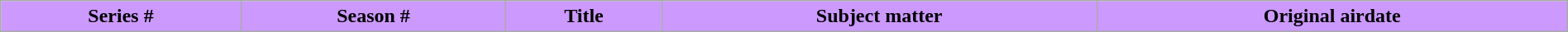<table class="wikitable plainrowheaders" style="width:100%; margin:auto; background:#FFFFFF;">
<tr>
<th style="background-color: #cc99ff; color:#000; text-align: center;">Series #</th>
<th ! style="background-color: #cc99ff; color:#000; text-align: center;">Season #</th>
<th ! style="background-color: #cc99ff; color:#000; text-align: center;">Title</th>
<th ! style="background-color: #cc99ff; color:#000; text-align: center;">Subject matter</th>
<th ! style="background-color: #cc99ff; color:#000; text-align: center;">Original airdate<br>








</th>
</tr>
</table>
